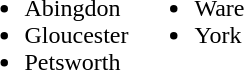<table border="0">
<tr>
<td valign="top"><br><ul><li>Abingdon</li><li>Gloucester</li><li>Petsworth</li></ul></td>
<td valign="top"><br><ul><li>Ware</li><li>York</li></ul></td>
</tr>
</table>
